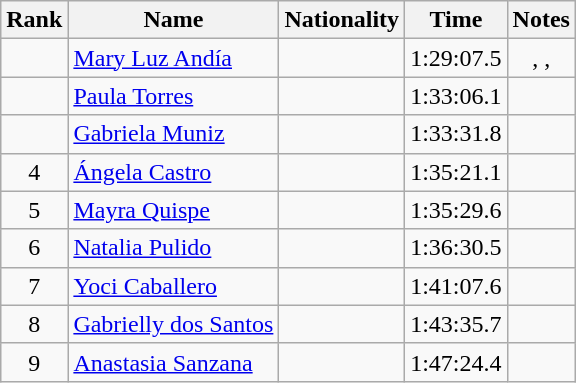<table class="wikitable sortable" style="text-align:center">
<tr>
<th>Rank</th>
<th>Name</th>
<th>Nationality</th>
<th>Time</th>
<th>Notes</th>
</tr>
<tr>
<td></td>
<td align=left><a href='#'>Mary Luz Andía</a></td>
<td align=left></td>
<td>1:29:07.5</td>
<td>, , </td>
</tr>
<tr>
<td></td>
<td align=left><a href='#'>Paula Torres</a></td>
<td align=left></td>
<td>1:33:06.1</td>
<td></td>
</tr>
<tr>
<td></td>
<td align=left><a href='#'>Gabriela Muniz</a></td>
<td align=left></td>
<td>1:33:31.8</td>
<td></td>
</tr>
<tr>
<td>4</td>
<td align=left><a href='#'>Ángela Castro</a></td>
<td align=left></td>
<td>1:35:21.1</td>
<td></td>
</tr>
<tr>
<td>5</td>
<td align=left><a href='#'>Mayra Quispe</a></td>
<td align=left></td>
<td>1:35:29.6</td>
<td></td>
</tr>
<tr>
<td>6</td>
<td align=left><a href='#'>Natalia Pulido</a></td>
<td align=left></td>
<td>1:36:30.5</td>
<td></td>
</tr>
<tr>
<td>7</td>
<td align=left><a href='#'>Yoci Caballero</a></td>
<td align=left></td>
<td>1:41:07.6</td>
<td></td>
</tr>
<tr>
<td>8</td>
<td align=left><a href='#'>Gabrielly dos Santos</a></td>
<td align=left></td>
<td>1:43:35.7</td>
<td></td>
</tr>
<tr>
<td>9</td>
<td align=left><a href='#'>Anastasia Sanzana</a></td>
<td align=left></td>
<td>1:47:24.4</td>
<td></td>
</tr>
</table>
